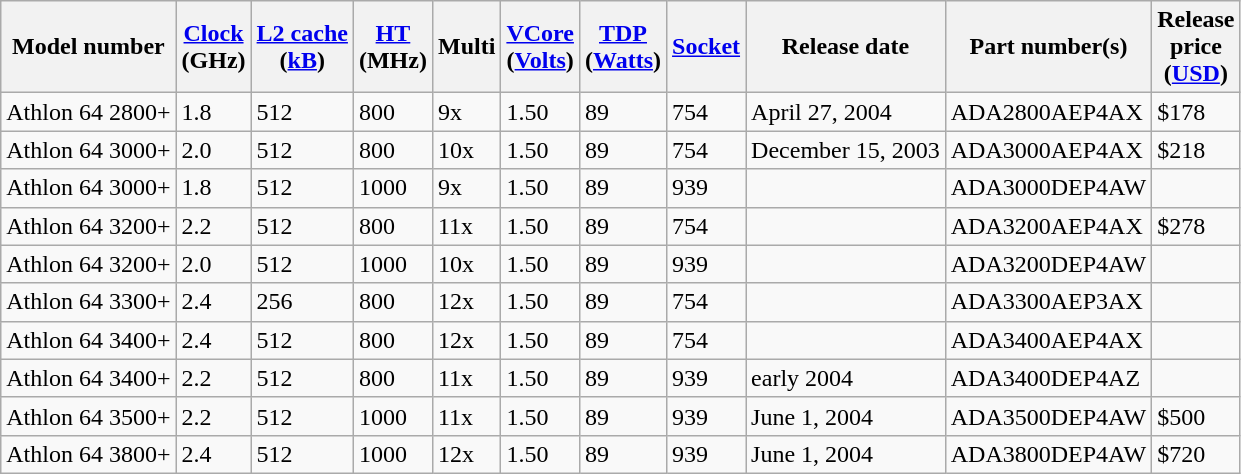<table class="wikitable">
<tr>
<th>Model number</th>
<th><a href='#'>Clock</a><br>(GHz)</th>
<th><a href='#'>L2 cache</a><br>(<a href='#'>kB</a>)</th>
<th><a href='#'>HT</a><br>(MHz)</th>
<th>Multi</th>
<th><a href='#'>VCore</a><br>(<a href='#'>Volts</a>)</th>
<th><a href='#'>TDP</a><br>(<a href='#'>Watts</a>)</th>
<th><a href='#'>Socket</a></th>
<th>Release date</th>
<th>Part number(s)</th>
<th>Release<br>price<br>(<a href='#'>USD</a>)</th>
</tr>
<tr>
<td>Athlon 64 2800+</td>
<td>1.8</td>
<td>512</td>
<td>800</td>
<td>9x</td>
<td>1.50</td>
<td>89</td>
<td>754</td>
<td>April 27, 2004</td>
<td>ADA2800AEP4AX</td>
<td>$178</td>
</tr>
<tr>
<td>Athlon 64 3000+</td>
<td>2.0</td>
<td>512</td>
<td>800</td>
<td>10x</td>
<td>1.50</td>
<td>89</td>
<td>754</td>
<td>December 15, 2003</td>
<td>ADA3000AEP4AX</td>
<td>$218</td>
</tr>
<tr>
<td>Athlon 64 3000+</td>
<td>1.8</td>
<td>512</td>
<td>1000</td>
<td>9x</td>
<td>1.50</td>
<td>89</td>
<td>939</td>
<td></td>
<td>ADA3000DEP4AW</td>
<td></td>
</tr>
<tr>
<td>Athlon 64 3200+</td>
<td>2.2</td>
<td>512</td>
<td>800</td>
<td>11x</td>
<td>1.50</td>
<td>89</td>
<td>754</td>
<td></td>
<td>ADA3200AEP4AX</td>
<td>$278</td>
</tr>
<tr>
<td>Athlon 64 3200+</td>
<td>2.0</td>
<td>512</td>
<td>1000</td>
<td>10x</td>
<td>1.50</td>
<td>89</td>
<td>939</td>
<td></td>
<td>ADA3200DEP4AW</td>
<td></td>
</tr>
<tr>
<td>Athlon 64 3300+</td>
<td>2.4</td>
<td>256</td>
<td>800</td>
<td>12x</td>
<td>1.50</td>
<td>89</td>
<td>754</td>
<td></td>
<td>ADA3300AEP3AX</td>
</tr>
<tr>
<td>Athlon 64 3400+</td>
<td>2.4</td>
<td>512</td>
<td>800</td>
<td>12x</td>
<td>1.50</td>
<td>89</td>
<td>754</td>
<td></td>
<td>ADA3400AEP4AX</td>
<td></td>
</tr>
<tr>
<td>Athlon 64 3400+</td>
<td>2.2</td>
<td>512</td>
<td>800</td>
<td>11x</td>
<td>1.50</td>
<td>89</td>
<td>939</td>
<td>early 2004</td>
<td>ADA3400DEP4AZ</td>
<td></td>
</tr>
<tr>
<td>Athlon 64 3500+</td>
<td>2.2</td>
<td>512</td>
<td>1000</td>
<td>11x</td>
<td>1.50</td>
<td>89</td>
<td>939</td>
<td>June 1, 2004</td>
<td>ADA3500DEP4AW</td>
<td>$500</td>
</tr>
<tr>
<td>Athlon 64 3800+</td>
<td>2.4</td>
<td>512</td>
<td>1000</td>
<td>12x</td>
<td>1.50</td>
<td>89</td>
<td>939</td>
<td>June 1, 2004</td>
<td>ADA3800DEP4AW</td>
<td>$720</td>
</tr>
</table>
